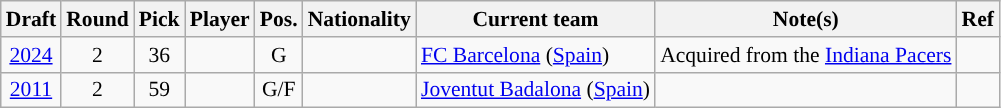<table class="wikitable sortable" style="text-align:left; font-size:90%;">
<tr>
<th>Draft</th>
<th>Round</th>
<th>Pick</th>
<th>Player</th>
<th>Pos.</th>
<th>Nationality</th>
<th>Current team</th>
<th>Note(s)</th>
<th class="unsortable">Ref</th>
</tr>
<tr>
<td style="text-align:center;"><a href='#'>2024</a></td>
<td style="text-align:center;">2</td>
<td style="text-align:center;">36</td>
<td></td>
<td style="text-align:center;">G</td>
<td></td>
<td><a href='#'>FC Barcelona</a> (<a href='#'>Spain</a>)</td>
<td>Acquired from the <a href='#'>Indiana Pacers</a></td>
<td style="text-align:center;"></td>
</tr>
<tr>
<td style="text-align:center;"><a href='#'>2011</a></td>
<td style="text-align:center;">2</td>
<td style="text-align:center;">59</td>
<td></td>
<td style="text-align:center;">G/F</td>
<td></td>
<td><a href='#'>Joventut Badalona</a> (<a href='#'>Spain</a>)</td>
<td></td>
<td style="text-align:center;"></td>
</tr>
</table>
